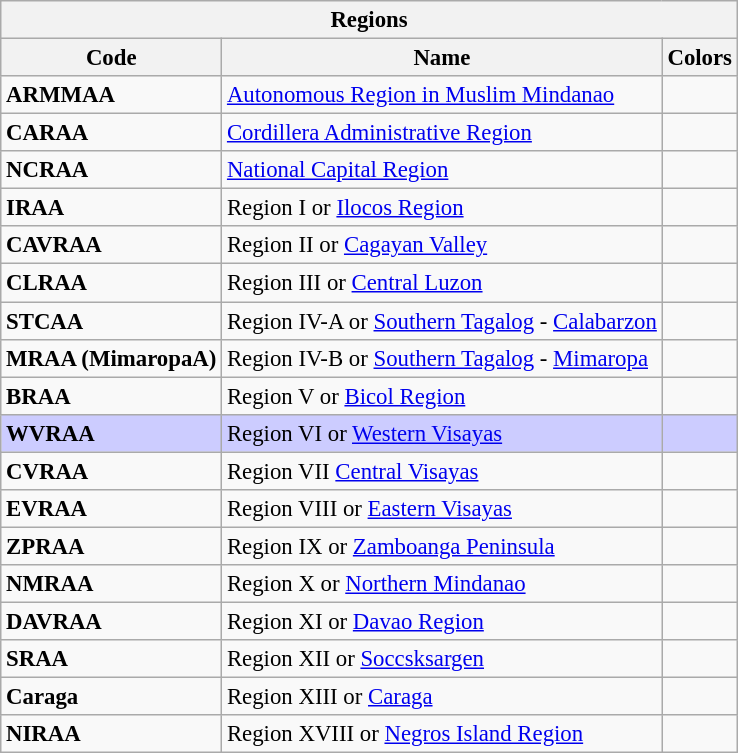<table class="wikitable" style="font-size:95%; text-align:right">
<tr>
<th colspan=3>Regions</th>
</tr>
<tr>
<th>Code</th>
<th>Name</th>
<th>Colors</th>
</tr>
<tr>
<td align=left><strong>ARMMAA</strong></td>
<td align=left><a href='#'>Autonomous Region in Muslim Mindanao</a></td>
<td></td>
</tr>
<tr>
<td align=left><strong>CARAA</strong></td>
<td align=left><a href='#'>Cordillera Administrative Region</a></td>
<td></td>
</tr>
<tr>
<td align=left><strong>NCRAA</strong></td>
<td align=left><a href='#'>National Capital Region</a></td>
<td></td>
</tr>
<tr>
<td align=left><strong>IRAA</strong></td>
<td align=left>Region I or <a href='#'>Ilocos Region</a></td>
<td></td>
</tr>
<tr>
<td align=left><strong>CAVRAA</strong></td>
<td align=left>Region II or <a href='#'>Cagayan Valley</a></td>
<td></td>
</tr>
<tr>
<td align=left><strong>CLRAA</strong></td>
<td align=left>Region III or <a href='#'>Central Luzon</a></td>
<td></td>
</tr>
<tr>
<td align=left><strong>STCAA</strong></td>
<td align=left>Region IV-A or <a href='#'>Southern Tagalog</a> - <a href='#'>Calabarzon</a></td>
<td></td>
</tr>
<tr>
<td align=left><strong>MRAA (MimaropaA)</strong></td>
<td align=left>Region IV-B or <a href='#'>Southern Tagalog</a> - <a href='#'>Mimaropa</a></td>
<td></td>
</tr>
<tr>
<td align=left><strong>BRAA</strong></td>
<td align=left>Region V or <a href='#'>Bicol Region</a></td>
<td></td>
</tr>
<tr style="background:#ccf;">
<td align=left><strong>WVRAA</strong></td>
<td align=left>Region VI or <a href='#'>Western Visayas</a></td>
<td></td>
</tr>
<tr>
<td align=left><strong>CVRAA</strong></td>
<td align=left>Region VII <a href='#'>Central Visayas</a></td>
<td></td>
</tr>
<tr>
<td align=left><strong>EVRAA</strong></td>
<td align=left>Region VIII or <a href='#'>Eastern Visayas</a></td>
<td></td>
</tr>
<tr>
<td align=left><strong>ZPRAA</strong></td>
<td align=left>Region IX or <a href='#'>Zamboanga Peninsula</a></td>
<td></td>
</tr>
<tr>
<td align=left><strong>NMRAA</strong></td>
<td align=left>Region X or <a href='#'>Northern Mindanao</a></td>
<td></td>
</tr>
<tr>
<td align=left><strong>DAVRAA</strong></td>
<td align=left>Region XI or <a href='#'>Davao Region</a></td>
<td></td>
</tr>
<tr>
<td align=left><strong>SRAA</strong></td>
<td align=left>Region XII or <a href='#'>Soccsksargen</a></td>
<td></td>
</tr>
<tr>
<td align=left><strong>Caraga</strong></td>
<td align=left>Region XIII or <a href='#'>Caraga</a></td>
<td></td>
</tr>
<tr>
<td align=left><strong>NIRAA</strong></td>
<td align=left>Region XVIII or <a href='#'>Negros Island Region</a></td>
<td></td>
</tr>
</table>
